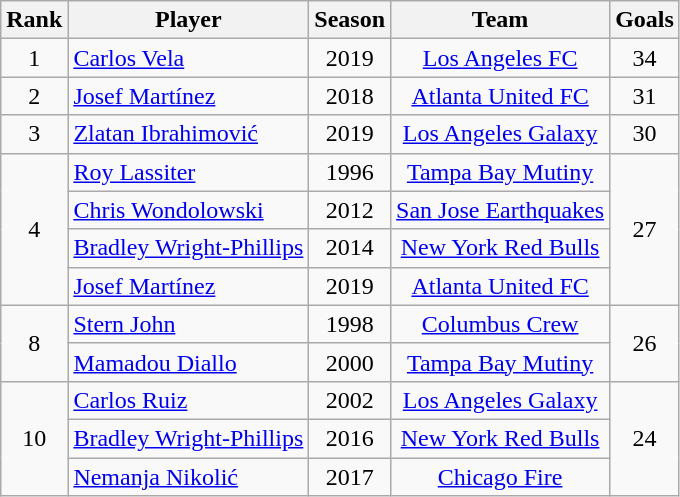<table class="wikitable sortable" style="text-align:center;">
<tr>
<th>Rank</th>
<th>Player</th>
<th>Season</th>
<th>Team</th>
<th>Goals</th>
</tr>
<tr>
<td>1</td>
<td align=left> <a href='#'>Carlos Vela</a></td>
<td>2019</td>
<td><a href='#'>Los Angeles FC</a></td>
<td>34</td>
</tr>
<tr>
<td>2</td>
<td align=left> <a href='#'>Josef Martínez</a></td>
<td>2018</td>
<td><a href='#'>Atlanta United FC</a></td>
<td>31</td>
</tr>
<tr>
<td>3</td>
<td align=left> <a href='#'>Zlatan Ibrahimović</a></td>
<td>2019</td>
<td><a href='#'>Los Angeles Galaxy</a></td>
<td>30</td>
</tr>
<tr>
<td rowspan="4">4</td>
<td align="left"> <a href='#'>Roy Lassiter</a></td>
<td>1996</td>
<td><a href='#'>Tampa Bay Mutiny</a></td>
<td rowspan="4">27</td>
</tr>
<tr>
<td align=left> <a href='#'>Chris Wondolowski</a></td>
<td>2012</td>
<td><a href='#'>San Jose Earthquakes</a></td>
</tr>
<tr>
<td align=left> <a href='#'>Bradley Wright-Phillips</a></td>
<td>2014</td>
<td><a href='#'>New York Red Bulls</a></td>
</tr>
<tr>
<td align=left> <a href='#'>Josef Martínez</a></td>
<td>2019</td>
<td><a href='#'>Atlanta United FC</a></td>
</tr>
<tr>
<td rowspan="2">8</td>
<td align=left> <a href='#'>Stern John</a></td>
<td>1998</td>
<td><a href='#'>Columbus Crew</a></td>
<td rowspan="2">26</td>
</tr>
<tr>
<td align=left> <a href='#'>Mamadou Diallo</a></td>
<td>2000</td>
<td><a href='#'>Tampa Bay Mutiny</a></td>
</tr>
<tr>
<td rowspan="3">10</td>
<td align=left> <a href='#'>Carlos Ruiz</a></td>
<td>2002</td>
<td><a href='#'>Los Angeles Galaxy</a></td>
<td rowspan="3">24</td>
</tr>
<tr>
<td align=left> <a href='#'>Bradley Wright-Phillips</a></td>
<td>2016</td>
<td><a href='#'>New York Red Bulls</a></td>
</tr>
<tr>
<td align=left> <a href='#'>Nemanja Nikolić</a></td>
<td>2017</td>
<td><a href='#'>Chicago Fire</a><br></td>
</tr>
</table>
